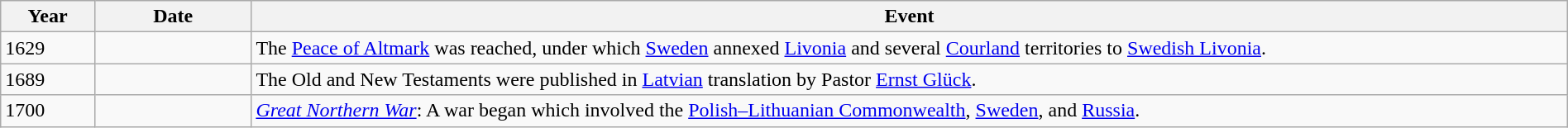<table class="wikitable" width="100%">
<tr>
<th style="width:6%">Year</th>
<th style="width:10%">Date</th>
<th>Event</th>
</tr>
<tr>
<td>1629</td>
<td></td>
<td>The <a href='#'>Peace of Altmark</a> was reached, under which <a href='#'>Sweden</a> annexed <a href='#'>Livonia</a> and several <a href='#'>Courland</a> territories to <a href='#'>Swedish Livonia</a>.</td>
</tr>
<tr>
<td>1689</td>
<td></td>
<td>The Old and New Testaments were published in <a href='#'>Latvian</a> translation by Pastor <a href='#'>Ernst Glück</a>.</td>
</tr>
<tr>
<td>1700</td>
<td></td>
<td><em><a href='#'>Great Northern War</a></em>: A war began which involved the <a href='#'>Polish–Lithuanian Commonwealth</a>, <a href='#'>Sweden</a>, and <a href='#'>Russia</a>.</td>
</tr>
</table>
